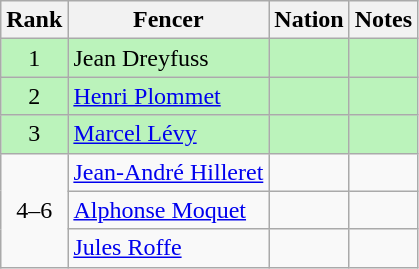<table class="wikitable sortable" style="text-align:center">
<tr>
<th>Rank</th>
<th>Fencer</th>
<th>Nation</th>
<th>Notes</th>
</tr>
<tr bgcolor=bbf3bb>
<td>1</td>
<td align=left>Jean Dreyfuss</td>
<td align=left></td>
<td></td>
</tr>
<tr bgcolor=bbf3bb>
<td>2</td>
<td align=left><a href='#'>Henri Plommet</a></td>
<td align=left></td>
<td></td>
</tr>
<tr bgcolor=bbf3bb>
<td>3</td>
<td align=left><a href='#'>Marcel Lévy</a></td>
<td align=left></td>
<td></td>
</tr>
<tr>
<td rowspan=3 align=center>4–6</td>
<td align=left><a href='#'>Jean-André Hilleret</a></td>
<td align=left></td>
<td></td>
</tr>
<tr>
<td align=left><a href='#'>Alphonse Moquet</a></td>
<td align=left></td>
<td></td>
</tr>
<tr>
<td align=left><a href='#'>Jules Roffe</a></td>
<td align=left></td>
<td></td>
</tr>
</table>
